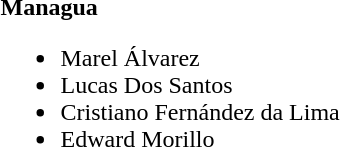<table>
<tr>
<td><strong>Managua</strong><br><ul><li> Marel Álvarez</li><li> Lucas Dos Santos</li><li> Cristiano Fernández da Lima</li><li> Edward Morillo</li></ul></td>
</tr>
</table>
